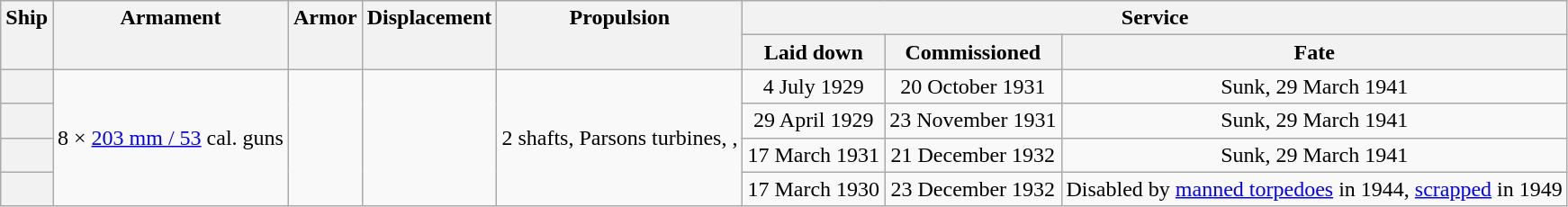<table class="wikitable plainrowheaders" style="text-align: center;">
<tr valign="top">
<th scope="col" rowspan="2">Ship</th>
<th scope="col" rowspan="2">Armament</th>
<th scope="col" rowspan="2">Armor</th>
<th scope="col" rowspan="2">Displacement</th>
<th scope="col" rowspan="2">Propulsion</th>
<th scope="col" colspan="3">Service</th>
</tr>
<tr valign="top">
<th scope="col">Laid down</th>
<th scope="col">Commissioned</th>
<th scope="col">Fate</th>
</tr>
<tr valign="center">
<th scope="row"></th>
<td rowspan="4">8 × <a href='#'>203 mm / 53</a> cal. guns</td>
<td rowspan="4"></td>
<td rowspan="4"></td>
<td rowspan="4">2 shafts, Parsons turbines, , </td>
<td>4 July 1929</td>
<td>20 October 1931</td>
<td>Sunk, 29 March 1941</td>
</tr>
<tr valign="center">
<th scope="row"></th>
<td>29 April 1929</td>
<td>23 November 1931</td>
<td>Sunk, 29 March 1941</td>
</tr>
<tr valign="center">
<th scope="row"></th>
<td>17 March 1931</td>
<td>21 December 1932</td>
<td>Sunk, 29 March 1941</td>
</tr>
<tr valign="center">
<th scope="row"></th>
<td>17 March 1930</td>
<td>23 December 1932</td>
<td>Disabled by <a href='#'>manned torpedoes</a> in 1944, <a href='#'>scrapped</a> in 1949</td>
</tr>
</table>
